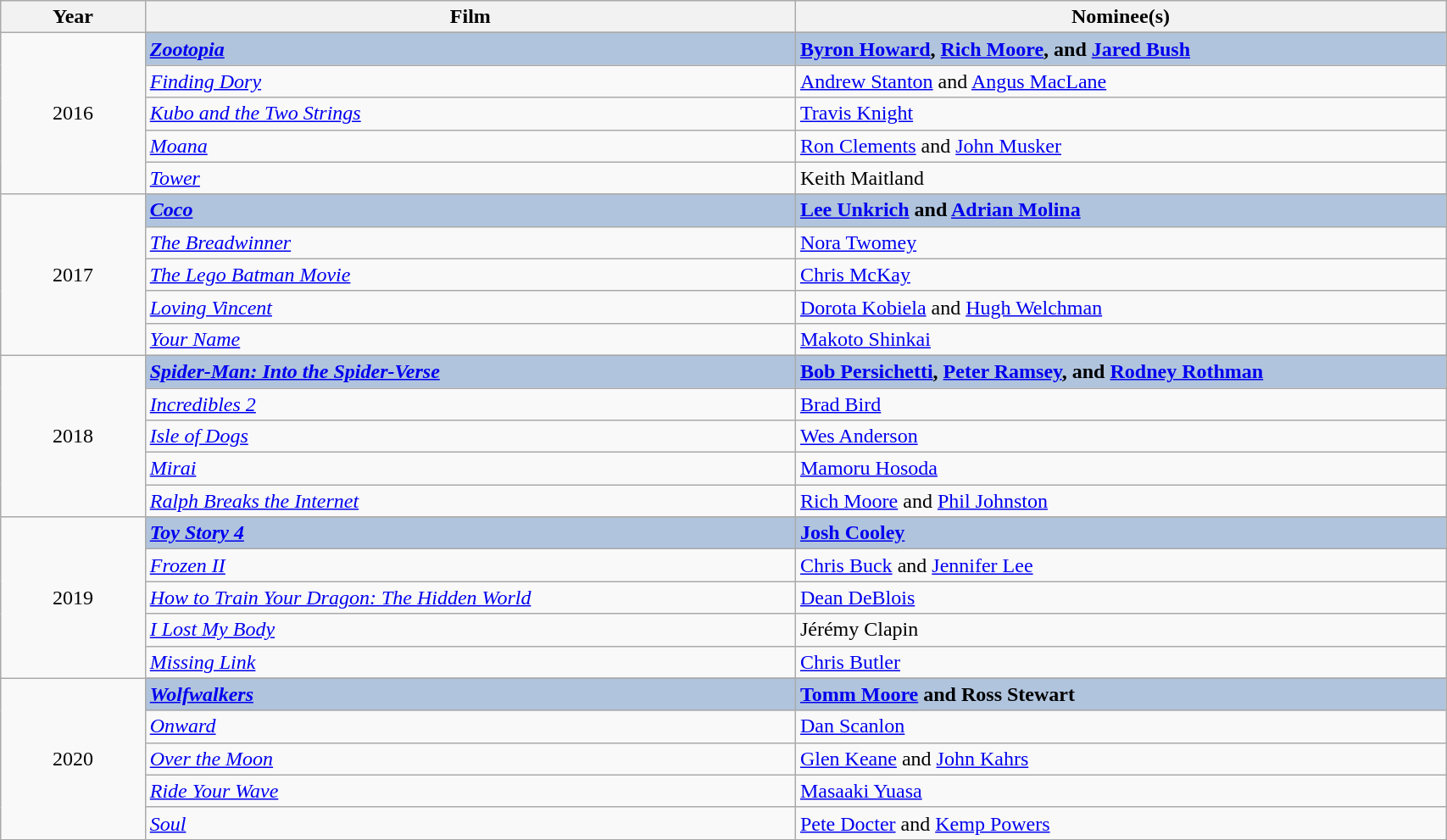<table class="wikitable" width="90%"="wikitable" width="90%">
<tr>
<th width="10%">Year</th>
<th width="45%">Film</th>
<th width="45%">Nominee(s)</th>
</tr>
<tr>
<td rowspan="6" align="center">2016</td>
</tr>
<tr style="background:#B0C4DE">
<td><strong><em><a href='#'>Zootopia</a></em></strong></td>
<td><strong><a href='#'>Byron Howard</a>, <a href='#'>Rich Moore</a>, and <a href='#'>Jared Bush</a></strong></td>
</tr>
<tr>
<td><em><a href='#'>Finding Dory</a></em></td>
<td><a href='#'>Andrew Stanton</a> and <a href='#'>Angus MacLane</a></td>
</tr>
<tr>
<td><em><a href='#'>Kubo and the Two Strings</a></em></td>
<td><a href='#'>Travis Knight</a></td>
</tr>
<tr>
<td><em><a href='#'>Moana</a></em></td>
<td><a href='#'>Ron Clements</a> and <a href='#'>John Musker</a></td>
</tr>
<tr>
<td><em><a href='#'>Tower</a></em></td>
<td>Keith Maitland</td>
</tr>
<tr>
<td rowspan="6" align="center">2017</td>
</tr>
<tr style="background:#B0C4DE">
<td><strong><em><a href='#'>Coco</a></em></strong></td>
<td><strong><a href='#'>Lee Unkrich</a> and <a href='#'>Adrian Molina</a></strong></td>
</tr>
<tr>
<td><em><a href='#'>The Breadwinner</a></em></td>
<td><a href='#'>Nora Twomey</a></td>
</tr>
<tr>
<td><em><a href='#'>The Lego Batman Movie</a></em></td>
<td><a href='#'>Chris McKay</a></td>
</tr>
<tr>
<td><em><a href='#'>Loving Vincent</a></em></td>
<td><a href='#'>Dorota Kobiela</a> and <a href='#'>Hugh Welchman</a></td>
</tr>
<tr>
<td><em><a href='#'>Your Name</a></em></td>
<td><a href='#'>Makoto Shinkai</a></td>
</tr>
<tr>
<td rowspan="6" align="center">2018</td>
</tr>
<tr style="background:#B0C4DE">
<td><strong><em><a href='#'>Spider-Man: Into the Spider-Verse</a></em></strong></td>
<td><strong><a href='#'>Bob Persichetti</a>, <a href='#'>Peter Ramsey</a>, and <a href='#'>Rodney Rothman</a></strong></td>
</tr>
<tr>
<td><em><a href='#'>Incredibles 2</a></em></td>
<td><a href='#'>Brad Bird</a></td>
</tr>
<tr>
<td><em><a href='#'>Isle of Dogs</a></em></td>
<td><a href='#'>Wes Anderson</a></td>
</tr>
<tr>
<td><em><a href='#'>Mirai</a></em></td>
<td><a href='#'>Mamoru Hosoda</a></td>
</tr>
<tr>
<td><em><a href='#'>Ralph Breaks the Internet</a></em></td>
<td><a href='#'>Rich Moore</a> and <a href='#'>Phil Johnston</a></td>
</tr>
<tr>
<td rowspan="6" align="center">2019</td>
</tr>
<tr style="background:#B0C4DE">
<td><strong><em><a href='#'>Toy Story 4</a></em></strong></td>
<td><strong><a href='#'>Josh Cooley</a></strong></td>
</tr>
<tr>
<td><em><a href='#'>Frozen II</a></em></td>
<td><a href='#'>Chris Buck</a> and <a href='#'>Jennifer Lee</a></td>
</tr>
<tr>
<td><em><a href='#'>How to Train Your Dragon: The Hidden World</a></em></td>
<td><a href='#'>Dean DeBlois</a></td>
</tr>
<tr>
<td><em><a href='#'>I Lost My Body</a></em></td>
<td>Jérémy Clapin</td>
</tr>
<tr>
<td><em><a href='#'>Missing Link</a></em></td>
<td><a href='#'>Chris Butler</a></td>
</tr>
<tr>
<td rowspan="6" align="center">2020</td>
</tr>
<tr style="background:#B0C4DE">
<td><strong><em><a href='#'>Wolfwalkers</a></em></strong></td>
<td><strong><a href='#'>Tomm Moore</a> and Ross Stewart</strong></td>
</tr>
<tr>
<td><em><a href='#'>Onward</a></em></td>
<td><a href='#'>Dan Scanlon</a></td>
</tr>
<tr>
<td><em><a href='#'>Over the Moon</a></em></td>
<td><a href='#'>Glen Keane</a> and <a href='#'>John Kahrs</a></td>
</tr>
<tr>
<td><em><a href='#'>Ride Your Wave</a></em></td>
<td><a href='#'>Masaaki Yuasa</a></td>
</tr>
<tr>
<td><em><a href='#'>Soul</a></em></td>
<td><a href='#'>Pete Docter</a> and <a href='#'>Kemp Powers</a></td>
</tr>
</table>
